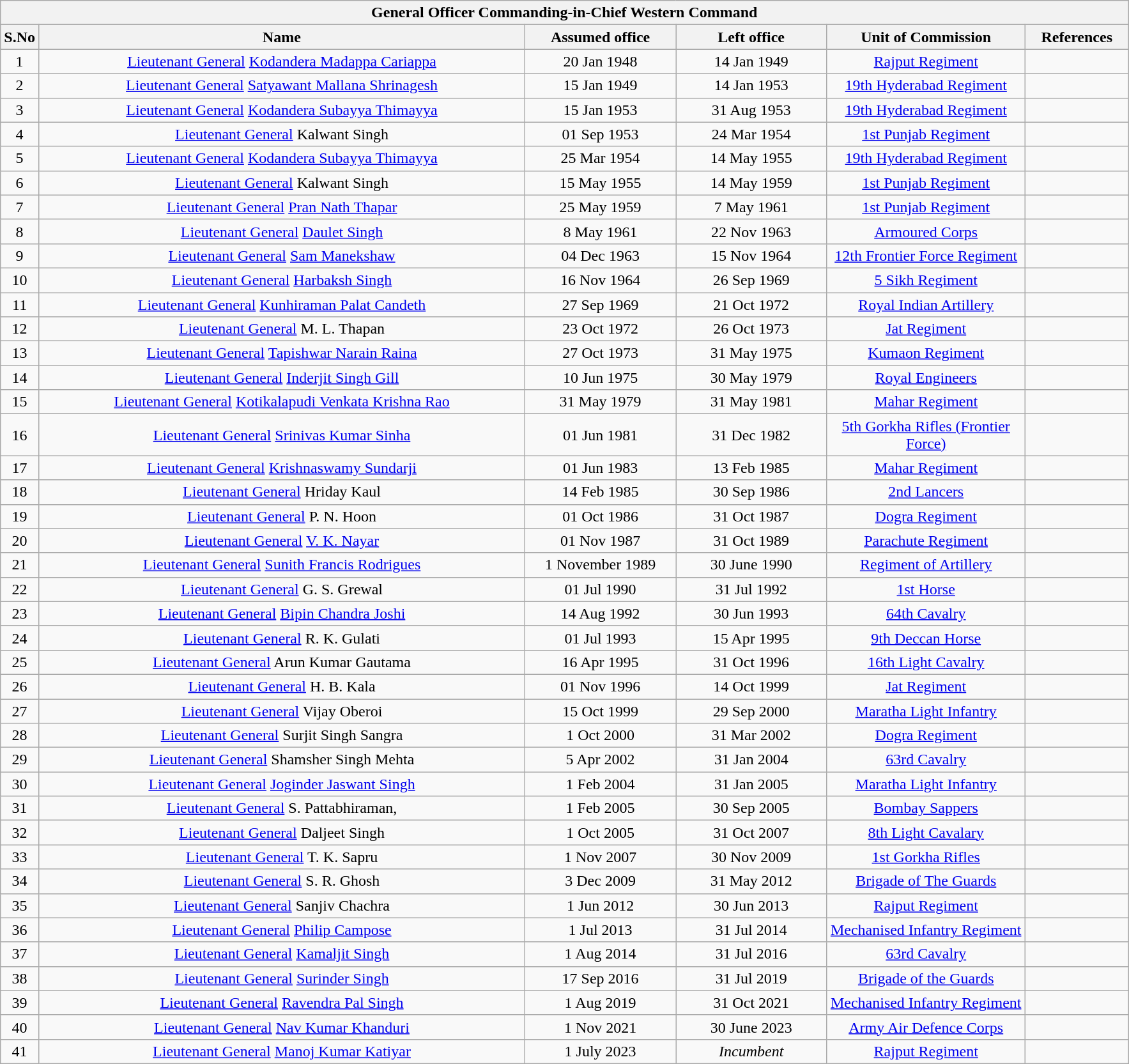<table class="wikitable sortable" style="text-align:center">
<tr>
<th colspan="6"><strong>General Officer Commanding-in-Chief Western Command</strong></th>
</tr>
<tr style="background:#cccccc">
<th scope="col" style="width: 20px;">S.No</th>
<th scope="col" style="width: 500px;">Name</th>
<th scope="col" style="width: 150px;">Assumed office</th>
<th scope="col" style="width: 150px;">Left office</th>
<th scope="col" style="width: 200px;">Unit of Commission</th>
<th scope="col" style="width: 100px;">References</th>
</tr>
<tr>
<td>1</td>
<td><a href='#'>Lieutenant General</a> <a href='#'>Kodandera Madappa Cariappa</a> </td>
<td>20 Jan 1948</td>
<td>14 Jan 1949</td>
<td><a href='#'>Rajput Regiment</a></td>
<td></td>
</tr>
<tr>
<td>2</td>
<td><a href='#'>Lieutenant General</a> <a href='#'>Satyawant Mallana Shrinagesh</a></td>
<td>15 Jan 1949</td>
<td>14 Jan 1953</td>
<td><a href='#'>19th Hyderabad Regiment</a></td>
<td></td>
</tr>
<tr>
<td>3</td>
<td><a href='#'>Lieutenant General</a> <a href='#'>Kodandera Subayya Thimayya</a> </td>
<td>15 Jan 1953</td>
<td>31 Aug 1953</td>
<td><a href='#'>19th Hyderabad Regiment</a></td>
<td></td>
</tr>
<tr>
<td>4</td>
<td><a href='#'>Lieutenant General</a> Kalwant Singh</td>
<td>01 Sep 1953</td>
<td>24 Mar 1954</td>
<td><a href='#'>1st Punjab Regiment</a></td>
<td></td>
</tr>
<tr>
<td>5</td>
<td><a href='#'>Lieutenant General</a> <a href='#'>Kodandera Subayya Thimayya</a> </td>
<td>25 Mar 1954</td>
<td>14 May 1955</td>
<td><a href='#'>19th Hyderabad Regiment</a></td>
<td></td>
</tr>
<tr>
<td>6</td>
<td><a href='#'>Lieutenant General</a> Kalwant Singh</td>
<td>15 May 1955</td>
<td>14 May 1959</td>
<td><a href='#'>1st Punjab Regiment</a></td>
<td></td>
</tr>
<tr>
<td>7</td>
<td><a href='#'>Lieutenant General</a> <a href='#'>Pran Nath Thapar</a> </td>
<td>25 May 1959</td>
<td>7 May 1961</td>
<td><a href='#'>1st Punjab Regiment</a></td>
<td></td>
</tr>
<tr>
<td>8</td>
<td><a href='#'>Lieutenant General</a> <a href='#'>Daulet Singh</a></td>
<td>8 May 1961</td>
<td>22 Nov 1963</td>
<td><a href='#'>Armoured Corps</a></td>
<td></td>
</tr>
<tr>
<td>9</td>
<td><a href='#'>Lieutenant General</a> <a href='#'>Sam Manekshaw</a> </td>
<td>04 Dec 1963</td>
<td>15 Nov 1964</td>
<td><a href='#'>12th Frontier Force Regiment</a></td>
<td></td>
</tr>
<tr>
<td>10</td>
<td><a href='#'>Lieutenant General</a> <a href='#'>Harbaksh Singh</a> </td>
<td>16 Nov 1964</td>
<td>26 Sep 1969</td>
<td><a href='#'>5 Sikh Regiment</a></td>
<td></td>
</tr>
<tr>
<td>11</td>
<td><a href='#'>Lieutenant General</a> <a href='#'>Kunhiraman Palat Candeth</a> </td>
<td>27 Sep 1969</td>
<td>21 Oct 1972</td>
<td><a href='#'>Royal Indian Artillery</a></td>
<td></td>
</tr>
<tr>
<td>12</td>
<td><a href='#'>Lieutenant General</a> M. L. Thapan </td>
<td>23 Oct 1972</td>
<td>26 Oct 1973</td>
<td><a href='#'>Jat Regiment</a></td>
<td></td>
</tr>
<tr>
<td>13</td>
<td><a href='#'>Lieutenant General</a> <a href='#'>Tapishwar Narain Raina</a> </td>
<td>27 Oct 1973</td>
<td>31 May 1975</td>
<td><a href='#'>Kumaon Regiment</a></td>
<td></td>
</tr>
<tr>
<td>14</td>
<td><a href='#'>Lieutenant General</a> <a href='#'>Inderjit Singh Gill</a> </td>
<td>10 Jun 1975</td>
<td>30 May 1979</td>
<td><a href='#'>Royal Engineers</a></td>
<td></td>
</tr>
<tr>
<td>15</td>
<td><a href='#'>Lieutenant General</a> <a href='#'>Kotikalapudi Venkata Krishna Rao</a> </td>
<td>31 May 1979</td>
<td>31 May 1981</td>
<td><a href='#'>Mahar Regiment</a></td>
<td></td>
</tr>
<tr>
<td>16</td>
<td><a href='#'>Lieutenant General</a> <a href='#'>Srinivas Kumar Sinha</a> </td>
<td>01 Jun 1981</td>
<td>31 Dec 1982</td>
<td><a href='#'>5th Gorkha Rifles (Frontier Force)</a></td>
<td></td>
</tr>
<tr>
<td>17</td>
<td><a href='#'>Lieutenant General</a> <a href='#'>Krishnaswamy Sundarji</a> </td>
<td>01 Jun 1983</td>
<td>13 Feb 1985</td>
<td><a href='#'>Mahar Regiment</a></td>
<td></td>
</tr>
<tr>
<td>18</td>
<td><a href='#'>Lieutenant General</a> Hriday Kaul </td>
<td>14 Feb 1985</td>
<td>30 Sep 1986</td>
<td><a href='#'>2nd Lancers</a></td>
<td></td>
</tr>
<tr>
<td>19</td>
<td><a href='#'>Lieutenant General</a> P. N. Hoon </td>
<td>01 Oct 1986</td>
<td>31 Oct 1987</td>
<td><a href='#'>Dogra Regiment</a></td>
<td></td>
</tr>
<tr>
<td>20</td>
<td><a href='#'>Lieutenant General</a> <a href='#'>V. K. Nayar</a> </td>
<td>01 Nov 1987</td>
<td>31 Oct 1989</td>
<td><a href='#'>Parachute Regiment</a></td>
<td></td>
</tr>
<tr>
<td>21</td>
<td><a href='#'>Lieutenant General</a> <a href='#'>Sunith Francis Rodrigues</a> </td>
<td>1 November 1989</td>
<td>30 June 1990</td>
<td><a href='#'>Regiment of Artillery</a></td>
<td></td>
</tr>
<tr>
<td>22</td>
<td><a href='#'>Lieutenant General</a> G. S. Grewal </td>
<td>01 Jul 1990</td>
<td>31 Jul 1992</td>
<td><a href='#'>1st Horse</a></td>
<td></td>
</tr>
<tr>
<td>23</td>
<td><a href='#'>Lieutenant General</a> <a href='#'>Bipin Chandra Joshi</a> </td>
<td>14 Aug 1992</td>
<td>30 Jun 1993</td>
<td><a href='#'>64th Cavalry</a></td>
<td></td>
</tr>
<tr>
<td>24</td>
<td><a href='#'>Lieutenant General</a> R. K. Gulati </td>
<td>01 Jul 1993</td>
<td>15 Apr 1995</td>
<td><a href='#'>9th Deccan Horse</a></td>
<td></td>
</tr>
<tr>
<td>25</td>
<td><a href='#'>Lieutenant General</a> Arun Kumar Gautama </td>
<td>16 Apr 1995</td>
<td>31 Oct 1996</td>
<td><a href='#'>16th Light Cavalry</a></td>
<td></td>
</tr>
<tr>
<td>26</td>
<td><a href='#'>Lieutenant General</a> H. B. Kala </td>
<td>01 Nov 1996</td>
<td>14 Oct 1999</td>
<td><a href='#'>Jat Regiment</a></td>
<td></td>
</tr>
<tr>
<td>27</td>
<td><a href='#'>Lieutenant General</a> Vijay Oberoi </td>
<td>15 Oct 1999</td>
<td>29 Sep 2000</td>
<td><a href='#'>Maratha Light Infantry</a></td>
<td></td>
</tr>
<tr>
<td>28</td>
<td><a href='#'>Lieutenant General</a> Surjit Singh Sangra </td>
<td>1 Oct 2000</td>
<td>31 Mar 2002</td>
<td><a href='#'>Dogra Regiment</a></td>
<td></td>
</tr>
<tr>
<td>29</td>
<td><a href='#'>Lieutenant General</a> Shamsher Singh Mehta </td>
<td>5 Apr 2002</td>
<td>31 Jan 2004</td>
<td><a href='#'>63rd Cavalry</a></td>
<td></td>
</tr>
<tr>
<td>30</td>
<td><a href='#'>Lieutenant General</a> <a href='#'>Joginder Jaswant Singh</a> </td>
<td>1 Feb 2004</td>
<td>31 Jan 2005</td>
<td><a href='#'>Maratha Light Infantry</a></td>
<td></td>
</tr>
<tr>
<td>31</td>
<td><a href='#'>Lieutenant General</a> S. Pattabhiraman,</td>
<td>1 Feb 2005</td>
<td>30 Sep 2005</td>
<td><a href='#'>Bombay Sappers</a></td>
<td></td>
</tr>
<tr>
<td>32</td>
<td><a href='#'>Lieutenant General</a> Daljeet Singh </td>
<td>1 Oct 2005</td>
<td>31 Oct 2007</td>
<td><a href='#'>8th Light Cavalary</a></td>
<td></td>
</tr>
<tr>
<td>33</td>
<td><a href='#'>Lieutenant General</a> T. K. Sapru </td>
<td>1 Nov 2007</td>
<td>30 Nov 2009</td>
<td><a href='#'>1st Gorkha Rifles</a></td>
<td></td>
</tr>
<tr>
<td>34</td>
<td><a href='#'>Lieutenant General</a> S. R. Ghosh </td>
<td>3 Dec 2009</td>
<td>31 May 2012</td>
<td><a href='#'>Brigade of The Guards</a></td>
<td></td>
</tr>
<tr>
<td>35</td>
<td><a href='#'>Lieutenant General</a> Sanjiv Chachra </td>
<td>1 Jun 2012</td>
<td>30 Jun 2013</td>
<td><a href='#'>Rajput Regiment</a></td>
<td></td>
</tr>
<tr>
<td>36</td>
<td><a href='#'>Lieutenant General</a> <a href='#'>Philip Campose</a> </td>
<td>1 Jul 2013</td>
<td>31 Jul 2014</td>
<td><a href='#'>Mechanised Infantry Regiment</a></td>
<td></td>
</tr>
<tr>
<td>37</td>
<td><a href='#'>Lieutenant General</a> <a href='#'>Kamaljit Singh</a> </td>
<td>1 Aug 2014</td>
<td>31 Jul 2016</td>
<td><a href='#'>63rd Cavalry</a></td>
<td></td>
</tr>
<tr>
<td>38</td>
<td><a href='#'>Lieutenant General</a> <a href='#'>Surinder Singh</a> </td>
<td>17 Sep 2016</td>
<td>31 Jul 2019</td>
<td><a href='#'>Brigade of the Guards</a></td>
<td></td>
</tr>
<tr>
<td>39</td>
<td><a href='#'>Lieutenant General</a> <a href='#'>Ravendra Pal Singh</a> </td>
<td>1 Aug 2019</td>
<td>31 Oct 2021</td>
<td><a href='#'>Mechanised Infantry Regiment</a></td>
<td></td>
</tr>
<tr>
<td>40</td>
<td><a href='#'>Lieutenant General</a> <a href='#'>Nav Kumar Khanduri</a> </td>
<td>1 Nov 2021</td>
<td>30 June 2023</td>
<td><a href='#'>Army Air Defence Corps</a></td>
<td></td>
</tr>
<tr>
<td>41</td>
<td><a href='#'>Lieutenant General</a> <a href='#'>Manoj Kumar Katiyar</a> </td>
<td>1 July 2023</td>
<td><em>Incumbent</em></td>
<td><a href='#'>Rajput Regiment</a></td>
<td></td>
</tr>
</table>
